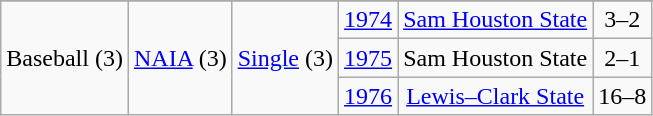<table class="wikitable" style="text-align:center">
<tr>
</tr>
<tr align="center">
<td rowspan="3">Baseball (3)</td>
<td rowspan="3"><a href='#'>NAIA</a> (3)</td>
<td rowspan="3"><a href='#'>Single</a> (3)</td>
<td><a href='#'>1974</a></td>
<td><a href='#'>Sam Houston State</a></td>
<td>3–2</td>
</tr>
<tr align="center">
<td><a href='#'>1975</a></td>
<td>Sam Houston State</td>
<td>2–1</td>
</tr>
<tr align="center">
<td><a href='#'>1976</a></td>
<td><a href='#'>Lewis–Clark State</a></td>
<td>16–8</td>
</tr>
</table>
